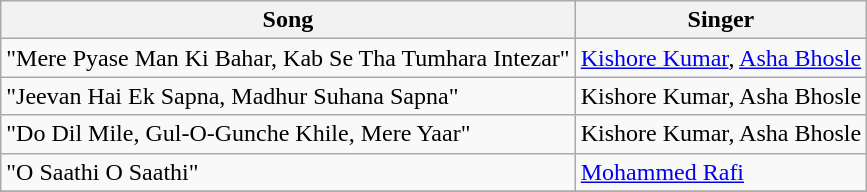<table class="wikitable">
<tr>
<th>Song</th>
<th>Singer</th>
</tr>
<tr>
<td>"Mere Pyase Man Ki Bahar, Kab Se Tha Tumhara Intezar"</td>
<td><a href='#'>Kishore Kumar</a>, <a href='#'>Asha Bhosle</a></td>
</tr>
<tr>
<td>"Jeevan Hai Ek Sapna, Madhur Suhana Sapna"</td>
<td>Kishore Kumar, Asha Bhosle</td>
</tr>
<tr>
<td>"Do Dil Mile, Gul-O-Gunche Khile, Mere Yaar"</td>
<td>Kishore Kumar, Asha Bhosle</td>
</tr>
<tr>
<td>"O Saathi O Saathi"</td>
<td><a href='#'>Mohammed Rafi</a></td>
</tr>
<tr>
</tr>
</table>
